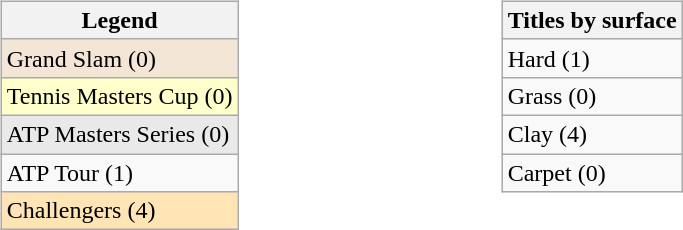<table width=53%>
<tr>
<td valign=top width=33% align=left><br><table class="wikitable">
<tr>
<th>Legend</th>
</tr>
<tr style="background:#f3e6d7;">
<td>Grand Slam (0)</td>
</tr>
<tr bgcolor="ffffcc">
<td>Tennis Masters Cup (0)</td>
</tr>
<tr style="background:#e9e9e9;">
<td>ATP Masters Series (0)</td>
</tr>
<tr bgcolor=>
<td>ATP Tour (1)</td>
</tr>
<tr bgcolor="moccasin">
<td>Challengers (4)</td>
</tr>
</table>
</td>
<td valign=top width=33% align=left><br><table class="wikitable">
<tr>
<th>Titles by surface</th>
</tr>
<tr>
<td>Hard (1)</td>
</tr>
<tr>
<td>Grass (0)</td>
</tr>
<tr>
<td>Clay (4)</td>
</tr>
<tr>
<td>Carpet (0)</td>
</tr>
</table>
</td>
</tr>
</table>
